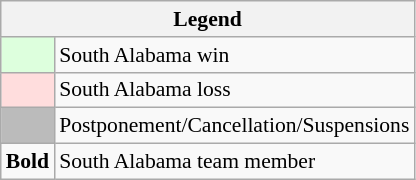<table class="wikitable" style="font-size:90%">
<tr>
<th colspan="2">Legend</th>
</tr>
<tr>
<td bgcolor="#ddffdd"> </td>
<td>South Alabama win</td>
</tr>
<tr>
<td bgcolor="#ffdddd"> </td>
<td>South Alabama loss</td>
</tr>
<tr>
<td bgcolor="#bbbbbb"> </td>
<td>Postponement/Cancellation/Suspensions</td>
</tr>
<tr>
<td><strong>Bold</strong></td>
<td>South Alabama team member</td>
</tr>
</table>
